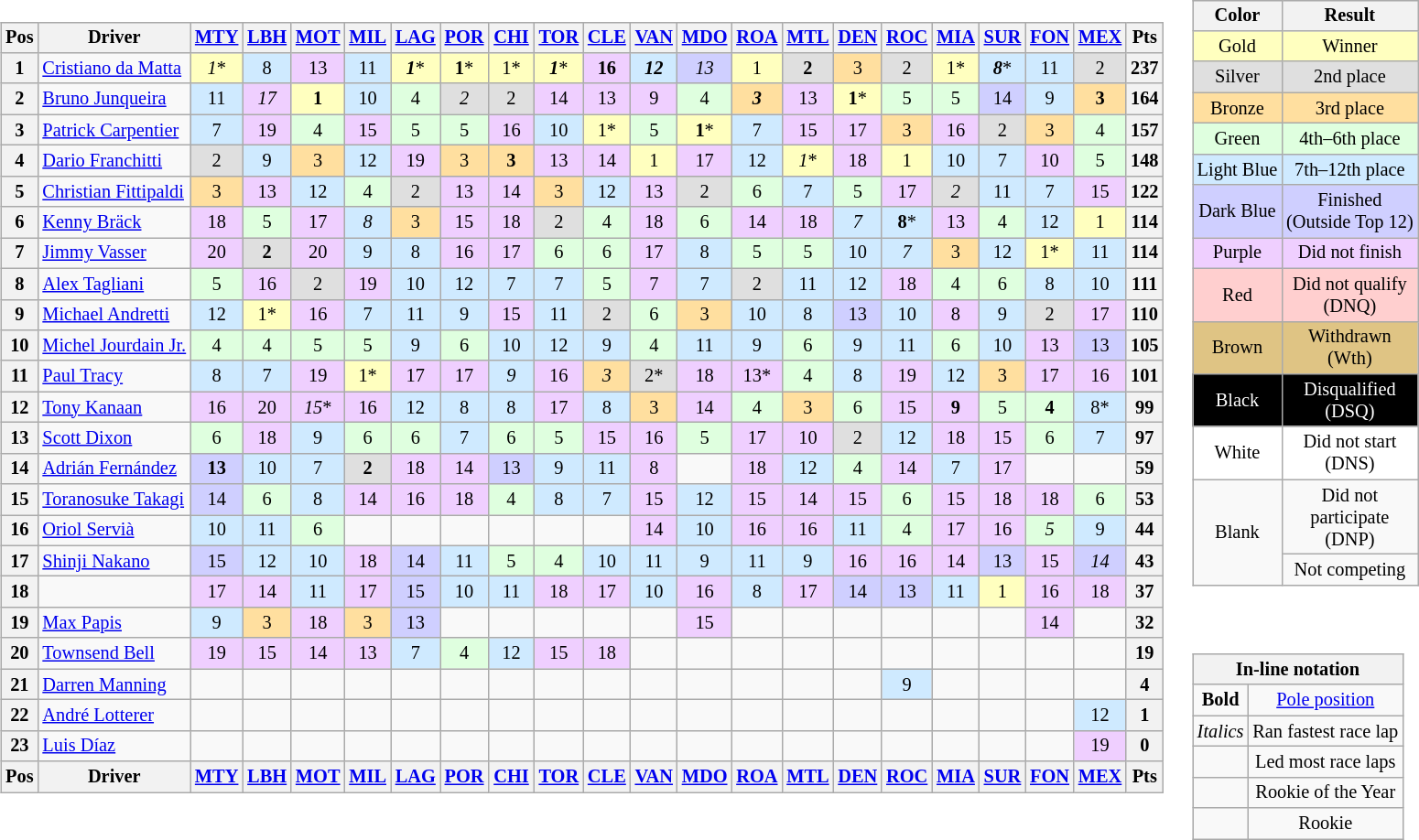<table>
<tr>
<td><br><table class="wikitable" style="font-size: 85%;">
<tr valign="top">
<th valign="middle">Pos</th>
<th valign="middle">Driver</th>
<th width="27"><a href='#'>MTY</a> </th>
<th width="27"><a href='#'>LBH</a> </th>
<th width="27"><a href='#'>MOT</a> </th>
<th width="27"><a href='#'>MIL</a> </th>
<th width="27"><a href='#'>LAG</a> </th>
<th width="27"><a href='#'>POR</a> </th>
<th width="27"><a href='#'>CHI</a> </th>
<th width="27"><a href='#'>TOR</a> </th>
<th width="27"><a href='#'>CLE</a> </th>
<th width="27"><a href='#'>VAN</a> </th>
<th width="27"><a href='#'>MDO</a> </th>
<th width="27"><a href='#'>ROA</a> </th>
<th width="27"><a href='#'>MTL</a> </th>
<th width="27"><a href='#'>DEN</a> </th>
<th width="27"><a href='#'>ROC</a> </th>
<th width="27"><a href='#'>MIA</a> </th>
<th width="27"><a href='#'>SUR</a> </th>
<th width="27"><a href='#'>FON</a> </th>
<th width="27"><a href='#'>MEX</a> </th>
<th valign="middle">Pts</th>
</tr>
<tr>
<th>1</th>
<td> <a href='#'>Cristiano da Matta</a></td>
<td style="background:#ffffbf;" align=center><em>1</em>*</td>
<td style="background:#CFEAFF;" align=center>8</td>
<td style="background:#efcfff;" align=center>13</td>
<td style="background:#CFEAFF;" align=center>11</td>
<td style="background:#ffffbf;" align=center><strong><em>1</em></strong>*</td>
<td style="background:#ffffbf;" align=center><strong>1</strong>*</td>
<td style="background:#ffffbf;" align=center>1*</td>
<td style="background:#ffffbf;" align=center><strong><em>1</em></strong>*</td>
<td style="background:#efcfff;" align=center><strong>16</strong></td>
<td style="background:#CFEAFF;" align=center><strong><em>12</em></strong></td>
<td style="background:#CFCFFF;" align=center><em>13</em></td>
<td style="background:#ffffbf;" align=center>1</td>
<td style="background:#dfdfdf;" align=center><strong>2</strong></td>
<td style="background:#ffdf9f;" align=center>3</td>
<td style="background:#dfdfdf;" align=center>2</td>
<td style="background:#ffffbf;" align=center>1*</td>
<td style="background:#CFEAFF;" align=center><strong><em>8</em></strong>*</td>
<td style="background:#CFEAFF;" align=center>11</td>
<td style="background:#dfdfdf;" align=center>2</td>
<th>237</th>
</tr>
<tr>
<th>2</th>
<td> <a href='#'>Bruno Junqueira</a></td>
<td style="background:#CFEAFF;" align=center>11</td>
<td style="background:#efcfff;" align=center><em>17</em></td>
<td style="background:#ffffbf;" align=center><strong>1</strong></td>
<td style="background:#CFEAFF;" align=center>10</td>
<td style="background:#dfffdf;" align=center>4</td>
<td style="background:#dfdfdf;" align=center><em>2</em></td>
<td style="background:#dfdfdf;" align=center>2</td>
<td style="background:#efcfff;" align=center>14</td>
<td style="background:#efcfff;" align=center>13</td>
<td style="background:#efcfff;" align=center>9</td>
<td style="background:#dfffdf;" align=center>4</td>
<td style="background:#ffdf9f;" align=center><strong><em>3</em></strong></td>
<td style="background:#efcfff;" align=center>13</td>
<td style="background:#ffffbf;" align=center><strong>1</strong>*</td>
<td style="background:#dfffdf;" align=center>5</td>
<td style="background:#dfffdf;" align=center>5</td>
<td style="background:#CFCFFF;" align=center>14</td>
<td style="background:#CFEAFF;" align=center>9</td>
<td style="background:#ffdf9f;" align=center><strong>3</strong></td>
<th>164</th>
</tr>
<tr>
<th>3</th>
<td> <a href='#'>Patrick Carpentier</a></td>
<td style="background:#CFEAFF;" align=center>7</td>
<td style="background:#efcfff;" align=center>19</td>
<td style="background:#dfffdf;" align=center>4</td>
<td style="background:#efcfff;" align=center>15</td>
<td style="background:#dfffdf;" align=center>5</td>
<td style="background:#dfffdf;" align=center>5</td>
<td style="background:#efcfff;" align=center>16</td>
<td style="background:#CFEAFF;" align=center>10</td>
<td style="background:#ffffbf;" align=center>1*</td>
<td style="background:#dfffdf;" align=center>5</td>
<td style="background:#ffffbf;" align=center><strong>1</strong>*</td>
<td style="background:#CFEAFF;" align=center>7</td>
<td style="background:#efcfff;" align=center>15</td>
<td style="background:#efcfff;" align=center>17</td>
<td style="background:#ffdf9f;" align=center>3</td>
<td style="background:#efcfff;" align=center>16</td>
<td style="background:#dfdfdf;" align=center>2</td>
<td style="background:#ffdf9f;" align=center>3</td>
<td style="background:#dfffdf;" align=center>4</td>
<th>157</th>
</tr>
<tr>
<th>4</th>
<td> <a href='#'>Dario Franchitti</a></td>
<td style="background:#dfdfdf;" align=center>2</td>
<td style="background:#CFEAFF;" align=center>9</td>
<td style="background:#ffdf9f;" align=center>3</td>
<td style="background:#CFEAFF;" align=center>12</td>
<td style="background:#efcfff;" align=center>19</td>
<td style="background:#ffdf9f;" align=center>3</td>
<td style="background:#ffdf9f;" align=center><strong>3</strong></td>
<td style="background:#efcfff;" align=center>13</td>
<td style="background:#efcfff;" align=center>14</td>
<td style="background:#ffffbf;" align=center>1</td>
<td style="background:#efcfff;" align=center>17</td>
<td style="background:#CFEAFF;" align=center>12</td>
<td style="background:#ffffbf;" align=center><em>1</em>*</td>
<td style="background:#efcfff;" align=center>18</td>
<td style="background:#ffffbf;" align=center>1</td>
<td style="background:#CFEAFF;" align=center>10</td>
<td style="background:#CFEAFF;" align=center>7</td>
<td style="background:#efcfff;" align=center>10</td>
<td style="background:#dfffdf;" align=center>5</td>
<th>148</th>
</tr>
<tr>
<th>5</th>
<td> <a href='#'>Christian Fittipaldi</a></td>
<td style="background:#ffdf9f;" align=center>3</td>
<td style="background:#efcfff;" align=center>13</td>
<td style="background:#CFEAFF;" align=center>12</td>
<td style="background:#dfffdf;" align=center>4</td>
<td style="background:#dfdfdf;" align=center>2</td>
<td style="background:#efcfff;" align=center>13</td>
<td style="background:#efcfff;" align=center>14</td>
<td style="background:#ffdf9f;" align=center>3</td>
<td style="background:#CFEAFF;" align=center>12</td>
<td style="background:#efcfff;" align=center>13</td>
<td style="background:#dfdfdf;" align=center>2</td>
<td style="background:#DFFFDF;" align=center>6</td>
<td style="background:#CFEAFF;" align=center>7</td>
<td style="background:#dfffdf;" align=center>5</td>
<td style="background:#efcfff;" align=center>17</td>
<td style="background:#dfdfdf;" align=center><em>2</em></td>
<td style="background:#CFEAFF;" align=center>11</td>
<td style="background:#CFEAFF;" align=center>7</td>
<td style="background:#efcfff;" align=center>15</td>
<th>122</th>
</tr>
<tr>
<th>6</th>
<td> <a href='#'>Kenny Bräck</a></td>
<td style="background:#efcfff;" align=center>18</td>
<td style="background:#dfffdf;" align=center>5</td>
<td style="background:#efcfff;" align=center>17</td>
<td style="background:#CFEAFF;" align=center><em>8</em></td>
<td style="background:#ffdf9f;" align=center>3</td>
<td style="background:#efcfff;" align=center>15</td>
<td style="background:#efcfff;" align=center>18</td>
<td style="background:#dfdfdf;" align=center>2</td>
<td style="background:#dfffdf;" align=center>4</td>
<td style="background:#efcfff;" align=center>18</td>
<td style="background:#DFFFDF;" align=center>6</td>
<td style="background:#efcfff;" align=center>14</td>
<td style="background:#efcfff;" align=center>18</td>
<td style="background:#CFEAFF;" align=center><em>7</em></td>
<td style="background:#CFEAFF;" align=center><strong>8</strong>*</td>
<td style="background:#efcfff;" align=center>13</td>
<td style="background:#dfffdf;" align=center>4</td>
<td style="background:#CFEAFF;" align=center>12</td>
<td style="background:#ffffbf;" align=center>1</td>
<th>114</th>
</tr>
<tr>
<th>7</th>
<td> <a href='#'>Jimmy Vasser</a></td>
<td style="background:#efcfff;" align=center>20</td>
<td style="background:#dfdfdf;" align=center><strong>2</strong></td>
<td style="background:#efcfff;" align=center>20</td>
<td style="background:#CFEAFF;" align=center>9</td>
<td style="background:#CFEAFF;" align=center>8</td>
<td style="background:#efcfff;" align=center>16</td>
<td style="background:#efcfff;" align=center>17</td>
<td style="background:#DFFFDF;" align=center>6</td>
<td style="background:#DFFFDF;" align=center>6</td>
<td style="background:#efcfff;" align=center>17</td>
<td style="background:#CFEAFF;" align=center>8</td>
<td style="background:#dfffdf;" align=center>5</td>
<td style="background:#dfffdf;" align=center>5</td>
<td style="background:#CFEAFF;" align=center>10</td>
<td style="background:#CFEAFF;" align=center><em>7</em></td>
<td style="background:#ffdf9f;" align=center>3</td>
<td style="background:#CFEAFF;" align=center>12</td>
<td style="background:#ffffbf;" align=center>1*</td>
<td style="background:#CFEAFF;" align=center>11</td>
<th>114</th>
</tr>
<tr>
<th>8</th>
<td> <a href='#'>Alex Tagliani</a></td>
<td style="background:#dfffdf;" align=center>5</td>
<td style="background:#efcfff;" align=center>16</td>
<td style="background:#dfdfdf;" align=center>2</td>
<td style="background:#efcfff;" align=center>19</td>
<td style="background:#CFEAFF;" align=center>10</td>
<td style="background:#CFEAFF;" align=center>12</td>
<td style="background:#CFEAFF;" align=center>7</td>
<td style="background:#CFEAFF;" align=center>7</td>
<td style="background:#dfffdf;" align=center>5</td>
<td style="background:#efcfff;" align=center>7</td>
<td style="background:#CFEAFF;" align=center>7</td>
<td style="background:#dfdfdf;" align=center>2</td>
<td style="background:#CFEAFF;" align=center>11</td>
<td style="background:#CFEAFF;" align=center>12</td>
<td style="background:#efcfff;" align=center>18</td>
<td style="background:#dfffdf;" align=center>4</td>
<td style="background:#DFFFDF;" align=center>6</td>
<td style="background:#CFEAFF;" align=center>8</td>
<td style="background:#CFEAFF;" align=center>10</td>
<th>111</th>
</tr>
<tr>
<th>9</th>
<td> <a href='#'>Michael Andretti</a></td>
<td style="background:#CFEAFF;" align=center>12</td>
<td style="background:#ffffbf;" align=center>1*</td>
<td style="background:#efcfff;" align=center>16</td>
<td style="background:#CFEAFF;" align=center>7</td>
<td style="background:#CFEAFF;" align=center>11</td>
<td style="background:#CFEAFF;" align=center>9</td>
<td style="background:#efcfff;" align=center>15</td>
<td style="background:#CFEAFF;" align=center>11</td>
<td style="background:#dfdfdf;" align=center>2</td>
<td style="background:#DFFFDF;" align=center>6</td>
<td style="background:#ffdf9f;" align=center>3</td>
<td style="background:#CFEAFF;" align=center>10</td>
<td style="background:#CFEAFF;" align=center>8</td>
<td style="background:#CFCFFF;" align=center>13</td>
<td style="background:#CFEAFF;" align=center>10</td>
<td style="background:#efcfff;" align=center>8</td>
<td style="background:#CFEAFF;" align=center>9</td>
<td style="background:#dfdfdf;" align=center>2</td>
<td style="background:#efcfff;" align=center>17</td>
<th>110</th>
</tr>
<tr>
<th>10</th>
<td> <a href='#'>Michel Jourdain Jr.</a></td>
<td style="background:#dfffdf;" align=center>4</td>
<td style="background:#dfffdf;" align=center>4</td>
<td style="background:#dfffdf;" align=center>5</td>
<td style="background:#dfffdf;" align=center>5</td>
<td style="background:#CFEAFF;" align=center>9</td>
<td style="background:#DFFFDF;" align=center>6</td>
<td style="background:#CFEAFF;" align=center>10</td>
<td style="background:#CFEAFF;" align=center>12</td>
<td style="background:#CFEAFF;" align=center>9</td>
<td style="background:#dfffdf;" align=center>4</td>
<td style="background:#CFEAFF;" align=center>11</td>
<td style="background:#CFEAFF;" align=center>9</td>
<td style="background:#DFFFDF;" align=center>6</td>
<td style="background:#CFEAFF;" align=center>9</td>
<td style="background:#CFEAFF;" align=center>11</td>
<td style="background:#DFFFDF;" align=center>6</td>
<td style="background:#CFEAFF;" align=center>10</td>
<td style="background:#efcfff;" align=center>13</td>
<td style="background:#CFCFFF;" align=center>13</td>
<th>105</th>
</tr>
<tr>
<th>11</th>
<td> <a href='#'>Paul Tracy</a></td>
<td style="background:#CFEAFF;" align=center>8</td>
<td style="background:#CFEAFF;" align=center>7</td>
<td style="background:#efcfff;" align=center>19</td>
<td style="background:#ffffbf;" align=center>1*</td>
<td style="background:#efcfff;" align=center>17</td>
<td style="background:#efcfff;" align=center>17</td>
<td style="background:#CFEAFF;" align=center><em>9</em></td>
<td style="background:#efcfff;" align=center>16</td>
<td style="background:#ffdf9f;" align=center><em>3</em></td>
<td style="background:#dfdfdf;" align=center>2*</td>
<td style="background:#efcfff;" align=center>18</td>
<td style="background:#efcfff;" align=center>13*</td>
<td style="background:#dfffdf;" align=center>4</td>
<td style="background:#CFEAFF;" align=center>8</td>
<td style="background:#efcfff;" align=center>19</td>
<td style="background:#CFEAFF;" align=center>12</td>
<td style="background:#ffdf9f;" align=center>3</td>
<td style="background:#efcfff;" align=center>17</td>
<td style="background:#efcfff;" align=center>16</td>
<th>101</th>
</tr>
<tr>
<th>12</th>
<td> <a href='#'>Tony Kanaan</a></td>
<td style="background:#efcfff;" align=center>16</td>
<td style="background:#efcfff;" align=center>20</td>
<td style="background:#efcfff;" align=center><em>15</em>*</td>
<td style="background:#efcfff;" align=center>16</td>
<td style="background:#CFEAFF;" align=center>12</td>
<td style="background:#CFEAFF;" align=center>8</td>
<td style="background:#CFEAFF;" align=center>8</td>
<td style="background:#efcfff;" align=center>17</td>
<td style="background:#CFEAFF;" align=center>8</td>
<td style="background:#ffdf9f;" align=center>3</td>
<td style="background:#efcfff;" align=center>14</td>
<td style="background:#dfffdf;" align=center>4</td>
<td style="background:#ffdf9f;" align=center>3</td>
<td style="background:#DFFFDF;" align=center>6</td>
<td style="background:#efcfff;" align=center>15</td>
<td style="background:#efcfff;" align=center><strong>9</strong></td>
<td style="background:#dfffdf;" align=center>5</td>
<td style="background:#dfffdf;" align=center><strong>4</strong></td>
<td style="background:#CFEAFF;" align=center>8*</td>
<th>99</th>
</tr>
<tr>
<th>13</th>
<td> <a href='#'>Scott Dixon</a></td>
<td style="background:#DFFFDF;" align=center>6</td>
<td style="background:#efcfff;" align=center>18</td>
<td style="background:#CFEAFF;" align=center>9</td>
<td style="background:#DFFFDF;" align=center>6</td>
<td style="background:#DFFFDF;" align=center>6</td>
<td style="background:#CFEAFF;" align=center>7</td>
<td style="background:#DFFFDF;" align=center>6</td>
<td style="background:#dfffdf;" align=center>5</td>
<td style="background:#efcfff;" align=center>15</td>
<td style="background:#efcfff;" align=center>16</td>
<td style="background:#dfffdf;" align=center>5</td>
<td style="background:#efcfff;" align=center>17</td>
<td style="background:#efcfff;" align=center>10</td>
<td style="background:#dfdfdf;" align=center>2</td>
<td style="background:#CFEAFF;" align=center>12</td>
<td style="background:#efcfff;" align=center>18</td>
<td style="background:#efcfff;" align=center>15</td>
<td style="background:#DFFFDF;" align=center>6</td>
<td style="background:#CFEAFF;" align=center>7</td>
<th>97</th>
</tr>
<tr>
<th>14</th>
<td> <a href='#'>Adrián Fernández</a></td>
<td style="background:#CFCFFF;" align=center><strong>13</strong></td>
<td style="background:#CFEAFF;" align=center>10</td>
<td style="background:#CFEAFF;" align=center>7</td>
<td style="background:#dfdfdf;" align=center><strong>2</strong></td>
<td style="background:#efcfff;" align=center>18</td>
<td style="background:#efcfff;" align=center>14</td>
<td style="background:#CFCFFF;" align=center>13</td>
<td style="background:#CFEAFF;" align=center>9</td>
<td style="background:#CFEAFF;" align=center>11</td>
<td style="background:#efcfff;" align=center>8</td>
<td></td>
<td style="background:#efcfff;" align=center>18</td>
<td style="background:#CFEAFF;" align=center>12</td>
<td style="background:#dfffdf;" align=center>4</td>
<td style="background:#efcfff;" align=center>14</td>
<td style="background:#CFEAFF;" align=center>7</td>
<td style="background:#efcfff;" align=center>17</td>
<td></td>
<td></td>
<th>59</th>
</tr>
<tr>
<th>15</th>
<td> <a href='#'>Toranosuke Takagi</a></td>
<td style="background:#CFCFFF;" align=center>14</td>
<td style="background:#DFFFDF;" align=center>6</td>
<td style="background:#CFEAFF;" align=center>8</td>
<td style="background:#efcfff;" align=center>14</td>
<td style="background:#efcfff;" align=center>16</td>
<td style="background:#efcfff;" align=center>18</td>
<td style="background:#dfffdf;" align=center>4</td>
<td style="background:#CFEAFF;" align=center>8</td>
<td style="background:#CFEAFF;" align=center>7</td>
<td style="background:#efcfff;" align=center>15</td>
<td style="background:#CFEAFF;" align=center>12</td>
<td style="background:#efcfff;" align=center>15</td>
<td style="background:#efcfff;" align=center>14</td>
<td style="background:#efcfff;" align=center>15</td>
<td style="background:#DFFFDF;" align=center>6</td>
<td style="background:#efcfff;" align=center>15</td>
<td style="background:#efcfff;" align=center>18</td>
<td style="background:#efcfff;" align=center>18</td>
<td style="background:#DFFFDF;" align=center>6</td>
<th>53</th>
</tr>
<tr>
<th>16</th>
<td> <a href='#'>Oriol Servià</a></td>
<td style="background:#CFEAFF;" align=center>10</td>
<td style="background:#CFEAFF;" align=center>11</td>
<td style="background:#DFFFDF;" align=center>6</td>
<td></td>
<td></td>
<td></td>
<td></td>
<td></td>
<td></td>
<td style="background:#efcfff;" align=center>14</td>
<td style="background:#CFEAFF;" align=center>10</td>
<td style="background:#efcfff;" align=center>16</td>
<td style="background:#efcfff;" align=center>16</td>
<td style="background:#CFEAFF;" align=center>11</td>
<td style="background:#dfffdf;" align=center>4</td>
<td style="background:#efcfff;" align=center>17</td>
<td style="background:#efcfff;" align=center>16</td>
<td style="background:#dfffdf;" align=center><em>5</em></td>
<td style="background:#CFEAFF;" align=center>9</td>
<th>44</th>
</tr>
<tr>
<th>17</th>
<td> <a href='#'>Shinji Nakano</a></td>
<td style="background:#CFCFFF;" align=center>15</td>
<td style="background:#CFEAFF;" align=center>12</td>
<td style="background:#CFEAFF;" align=center>10</td>
<td style="background:#efcfff;" align=center>18</td>
<td style="background:#CFCFFF;" align=center>14</td>
<td style="background:#CFEAFF;" align=center>11</td>
<td style="background:#dfffdf;" align=center>5</td>
<td style="background:#dfffdf;" align=center>4</td>
<td style="background:#CFEAFF;" align=center>10</td>
<td style="background:#CFEAFF;" align=center>11</td>
<td style="background:#CFEAFF;" align=center>9</td>
<td style="background:#CFEAFF;" align=center>11</td>
<td style="background:#CFEAFF;" align=center>9</td>
<td style="background:#efcfff;" align=center>16</td>
<td style="background:#efcfff;" align=center>16</td>
<td style="background:#efcfff;" align=center>14</td>
<td style="background:#CFCFFF;" align=center>13</td>
<td style="background:#efcfff;" align=center>15</td>
<td style="background:#CFCFFF;" align=center><em>14</em></td>
<th>43</th>
</tr>
<tr>
<th>18</th>
<td></td>
<td style="background:#efcfff;" align=center>17</td>
<td style="background:#efcfff;" align=center>14</td>
<td style="background:#CFEAFF;" align=center>11</td>
<td style="background:#efcfff;" align=center>17</td>
<td style="background:#CFCFFF;" align=center>15</td>
<td style="background:#CFEAFF;" align=center>10</td>
<td style="background:#CFEAFF;" align=center>11</td>
<td style="background:#efcfff;" align=center>18</td>
<td style="background:#efcfff;" align=center>17</td>
<td style="background:#CFEAFF;" align=center>10</td>
<td style="background:#efcfff;" align=center>16</td>
<td style="background:#CFEAFF;" align=center>8</td>
<td style="background:#efcfff;" align=center>17</td>
<td style="background:#CFCFFF;" align=center>14</td>
<td style="background:#CFCFFF;" align=center>13</td>
<td style="background:#CFEAFF;" align=center>11</td>
<td style="background:#ffffbf;" align=center>1</td>
<td style="background:#efcfff;" align=center>16</td>
<td style="background:#efcfff;" align=center>18</td>
<th>37</th>
</tr>
<tr>
<th>19</th>
<td> <a href='#'>Max Papis</a></td>
<td style="background:#CFEAFF;" align=center>9</td>
<td style="background:#ffdf9f;" align=center>3</td>
<td style="background:#efcfff;" align=center>18</td>
<td style="background:#ffdf9f;" align=center>3</td>
<td style="background:#CFCFFF;" align=center>13</td>
<td></td>
<td></td>
<td></td>
<td></td>
<td></td>
<td style="background:#efcfff;" align=center>15</td>
<td></td>
<td></td>
<td></td>
<td></td>
<td></td>
<td></td>
<td style="background:#efcfff;" align=center>14</td>
<td></td>
<th>32</th>
</tr>
<tr>
<th>20</th>
<td> <a href='#'>Townsend Bell</a> </td>
<td style="background:#efcfff;" align=center>19</td>
<td style="background:#efcfff;" align=center>15</td>
<td style="background:#efcfff;" align=center>14</td>
<td style="background:#efcfff;" align=center>13</td>
<td style="background:#CFEAFF;" align=center>7</td>
<td style="background:#dfffdf;" align=center>4</td>
<td style="background:#CFEAFF;" align=center>12</td>
<td style="background:#efcfff;" align=center>15</td>
<td style="background:#efcfff;" align=center>18</td>
<td></td>
<td></td>
<td></td>
<td></td>
<td></td>
<td></td>
<td></td>
<td></td>
<td></td>
<td></td>
<th>19</th>
</tr>
<tr>
<th>21</th>
<td> <a href='#'>Darren Manning</a> </td>
<td></td>
<td></td>
<td></td>
<td></td>
<td></td>
<td></td>
<td></td>
<td></td>
<td></td>
<td></td>
<td></td>
<td></td>
<td></td>
<td></td>
<td style="background:#CFEAFF;" align=center>9</td>
<td></td>
<td></td>
<td></td>
<td></td>
<th>4</th>
</tr>
<tr>
<th>22</th>
<td> <a href='#'>André Lotterer</a> </td>
<td></td>
<td></td>
<td></td>
<td></td>
<td></td>
<td></td>
<td></td>
<td></td>
<td></td>
<td></td>
<td></td>
<td></td>
<td></td>
<td></td>
<td></td>
<td></td>
<td></td>
<td></td>
<td style="background:#CFEAFF;" align=center>12</td>
<th>1</th>
</tr>
<tr>
<th>23</th>
<td> <a href='#'>Luis Díaz</a> </td>
<td></td>
<td></td>
<td></td>
<td></td>
<td></td>
<td></td>
<td></td>
<td></td>
<td></td>
<td></td>
<td></td>
<td></td>
<td></td>
<td></td>
<td></td>
<td></td>
<td></td>
<td></td>
<td style="background:#efcfff;" align=center>19</td>
<th>0</th>
</tr>
<tr style="background: #f9f9f9;" valign="top">
<th valign="middle">Pos</th>
<th valign="middle">Driver</th>
<th width="27"><a href='#'>MTY</a> </th>
<th width="27"><a href='#'>LBH</a> </th>
<th width="27"><a href='#'>MOT</a> </th>
<th width="27"><a href='#'>MIL</a> </th>
<th width="27"><a href='#'>LAG</a> </th>
<th width="27"><a href='#'>POR</a> </th>
<th width="27"><a href='#'>CHI</a> </th>
<th width="27"><a href='#'>TOR</a> </th>
<th width="27"><a href='#'>CLE</a> </th>
<th width="27"><a href='#'>VAN</a> </th>
<th width="27"><a href='#'>MDO</a> </th>
<th width="27"><a href='#'>ROA</a> </th>
<th width="27"><a href='#'>MTL</a> </th>
<th width="27"><a href='#'>DEN</a> </th>
<th width="27"><a href='#'>ROC</a> </th>
<th width="27"><a href='#'>MIA</a> </th>
<th width="27"><a href='#'>SUR</a> </th>
<th width="27"><a href='#'>FON</a> </th>
<th width="27"><a href='#'>MEX</a> </th>
<th valign="middle">Pts</th>
</tr>
</table>
</td>
<td valign="top"><br><table>
<tr>
<td><br><table style="margin-right:0; font-size:85%; text-align:center;" class="wikitable">
<tr>
<th>Color</th>
<th>Result</th>
</tr>
<tr style="background:#FFFFBF;">
<td>Gold</td>
<td>Winner</td>
</tr>
<tr style="background:#DFDFDF;">
<td>Silver</td>
<td>2nd place</td>
</tr>
<tr style="background:#FFDF9F;">
<td>Bronze</td>
<td>3rd place</td>
</tr>
<tr style="background:#DFFFDF;">
<td>Green</td>
<td>4th–6th place</td>
</tr>
<tr style="background:#CFEAFF;">
<td>Light Blue</td>
<td>7th–12th place</td>
</tr>
<tr style="background:#CFCFFF;">
<td>Dark Blue</td>
<td>Finished<br>(Outside Top 12)</td>
</tr>
<tr style="background:#EFCFFF;">
<td>Purple</td>
<td>Did not finish</td>
</tr>
<tr style="background:#FFCFCF;">
<td>Red</td>
<td>Did not qualify<br>(DNQ)</td>
</tr>
<tr style="background:#DFC484;">
<td>Brown</td>
<td>Withdrawn<br>(Wth)</td>
</tr>
<tr style="background:#000000; color:white">
<td>Black</td>
<td>Disqualified<br>(DSQ)</td>
</tr>
<tr style="background:#FFFFFF">
<td>White</td>
<td>Did not start<br>(DNS)</td>
</tr>
<tr>
<td rowspan="2">Blank</td>
<td>Did not<br>participate<br>(DNP)</td>
</tr>
<tr>
<td>Not competing</td>
</tr>
</table>
</td>
</tr>
<tr>
<td><br><table style="margin-right:0; font-size:85%; text-align:center;" class="wikitable">
<tr>
<th align=center colspan=2><strong>In-line notation</strong></th>
</tr>
<tr>
<td align=center><strong>Bold</strong></td>
<td align=center><a href='#'>Pole position</a></td>
</tr>
<tr>
<td align=center><em>Italics</em></td>
<td align=center>Ran fastest race lap</td>
</tr>
<tr>
<td align=center></td>
<td align=center>Led most race laps</td>
</tr>
<tr>
<td style="text-align:center"></td>
<td align=center>Rookie of the Year</td>
</tr>
<tr>
<td style="text-align:center"></td>
<td align=center>Rookie</td>
</tr>
</table>
</td>
</tr>
</table>
</td>
</tr>
</table>
